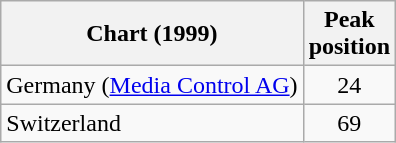<table class="wikitable sortable">
<tr>
<th>Chart (1999)</th>
<th>Peak<br>position</th>
</tr>
<tr>
<td>Germany (<a href='#'>Media Control AG</a>)</td>
<td style="text-align:center;">24</td>
</tr>
<tr>
<td>Switzerland</td>
<td style="text-align:center;">69</td>
</tr>
</table>
